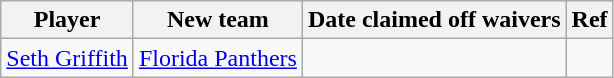<table class="wikitable">
<tr>
<th>Player</th>
<th>New team</th>
<th>Date claimed off waivers</th>
<th>Ref</th>
</tr>
<tr>
<td><a href='#'>Seth Griffith</a></td>
<td><a href='#'>Florida Panthers</a></td>
<td></td>
<td></td>
</tr>
</table>
